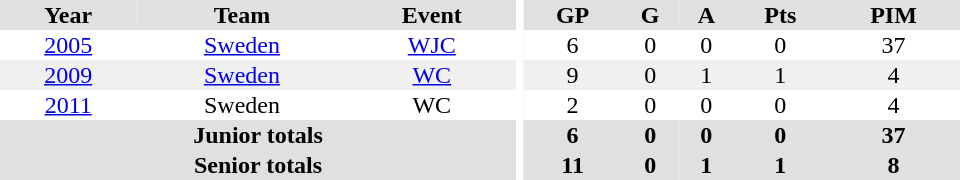<table border="0" cellpadding="1" cellspacing="0" ID="Table3" style="text-align:center; width:40em">
<tr bgcolor="#e0e0e0">
<th>Year</th>
<th>Team</th>
<th>Event</th>
<th rowspan="102" bgcolor="#ffffff"></th>
<th>GP</th>
<th>G</th>
<th>A</th>
<th>Pts</th>
<th>PIM</th>
</tr>
<tr>
<td><a href='#'>2005</a></td>
<td><a href='#'>Sweden</a></td>
<td><a href='#'>WJC</a></td>
<td>6</td>
<td>0</td>
<td>0</td>
<td>0</td>
<td>37</td>
</tr>
<tr bgcolor="#f0f0f0">
<td><a href='#'>2009</a></td>
<td><a href='#'>Sweden</a></td>
<td><a href='#'>WC</a></td>
<td>9</td>
<td>0</td>
<td>1</td>
<td>1</td>
<td>4</td>
</tr>
<tr>
<td><a href='#'>2011</a></td>
<td>Sweden</td>
<td>WC</td>
<td>2</td>
<td>0</td>
<td>0</td>
<td>0</td>
<td>4</td>
</tr>
<tr bgcolor="#e0e0e0">
<th colspan=3>Junior totals</th>
<th>6</th>
<th>0</th>
<th>0</th>
<th>0</th>
<th>37</th>
</tr>
<tr bgcolor="#e0e0e0">
<th colspan=3>Senior totals</th>
<th>11</th>
<th>0</th>
<th>1</th>
<th>1</th>
<th>8</th>
</tr>
</table>
